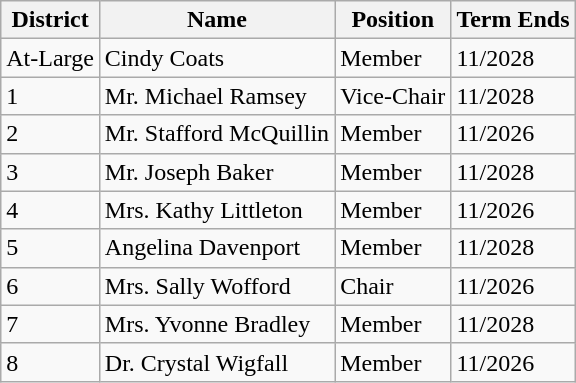<table class="wikitable sortable">
<tr>
<th>District</th>
<th>Name</th>
<th>Position</th>
<th>Term Ends</th>
</tr>
<tr>
<td>At-Large</td>
<td>Cindy Coats</td>
<td>Member</td>
<td>11/2028</td>
</tr>
<tr>
<td>1</td>
<td>Mr. Michael Ramsey</td>
<td>Vice-Chair</td>
<td>11/2028</td>
</tr>
<tr>
<td>2</td>
<td>Mr. Stafford McQuillin</td>
<td>Member</td>
<td>11/2026</td>
</tr>
<tr>
<td>3</td>
<td>Mr. Joseph Baker</td>
<td>Member</td>
<td>11/2028</td>
</tr>
<tr>
<td>4</td>
<td>Mrs. Kathy Littleton</td>
<td>Member</td>
<td>11/2026</td>
</tr>
<tr>
<td>5</td>
<td>Angelina Davenport</td>
<td>Member</td>
<td>11/2028</td>
</tr>
<tr>
<td>6</td>
<td>Mrs. Sally Wofford</td>
<td>Chair</td>
<td>11/2026</td>
</tr>
<tr>
<td>7</td>
<td>Mrs. Yvonne Bradley</td>
<td>Member</td>
<td>11/2028</td>
</tr>
<tr>
<td>8</td>
<td>Dr. Crystal Wigfall</td>
<td>Member</td>
<td>11/2026</td>
</tr>
</table>
